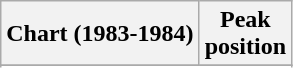<table class="wikitable sortable plainrowheaders" style="text-align:center">
<tr>
<th>Chart (1983-1984)</th>
<th>Peak<br>position</th>
</tr>
<tr>
</tr>
<tr>
</tr>
<tr>
</tr>
</table>
